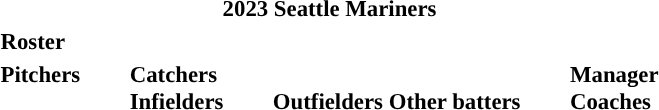<table class="toccolours" style="font-size: 95%;">
<tr>
<th colspan="10">2023 Seattle Mariners</th>
</tr>
<tr>
<td colspan="10"><strong>Roster</strong></td>
</tr>
<tr>
<td valign="top"><strong>Pitchers</strong><br>
































</td>
<td style="width:25px;"></td>
<td valign="top"><strong>Catchers</strong><br>



<strong>Infielders</strong>







</td>
<td style="width:25px;"></td>
<td valign="top"><br><strong>Outfielders</strong>









<strong>Other batters</strong>
</td>
<td style="width:25px;"></td>
<td valign="top"><strong>Manager</strong><br>
<strong>Coaches</strong>
 
 
 
 
 
 
 
 
 
 
 
 </td>
</tr>
</table>
